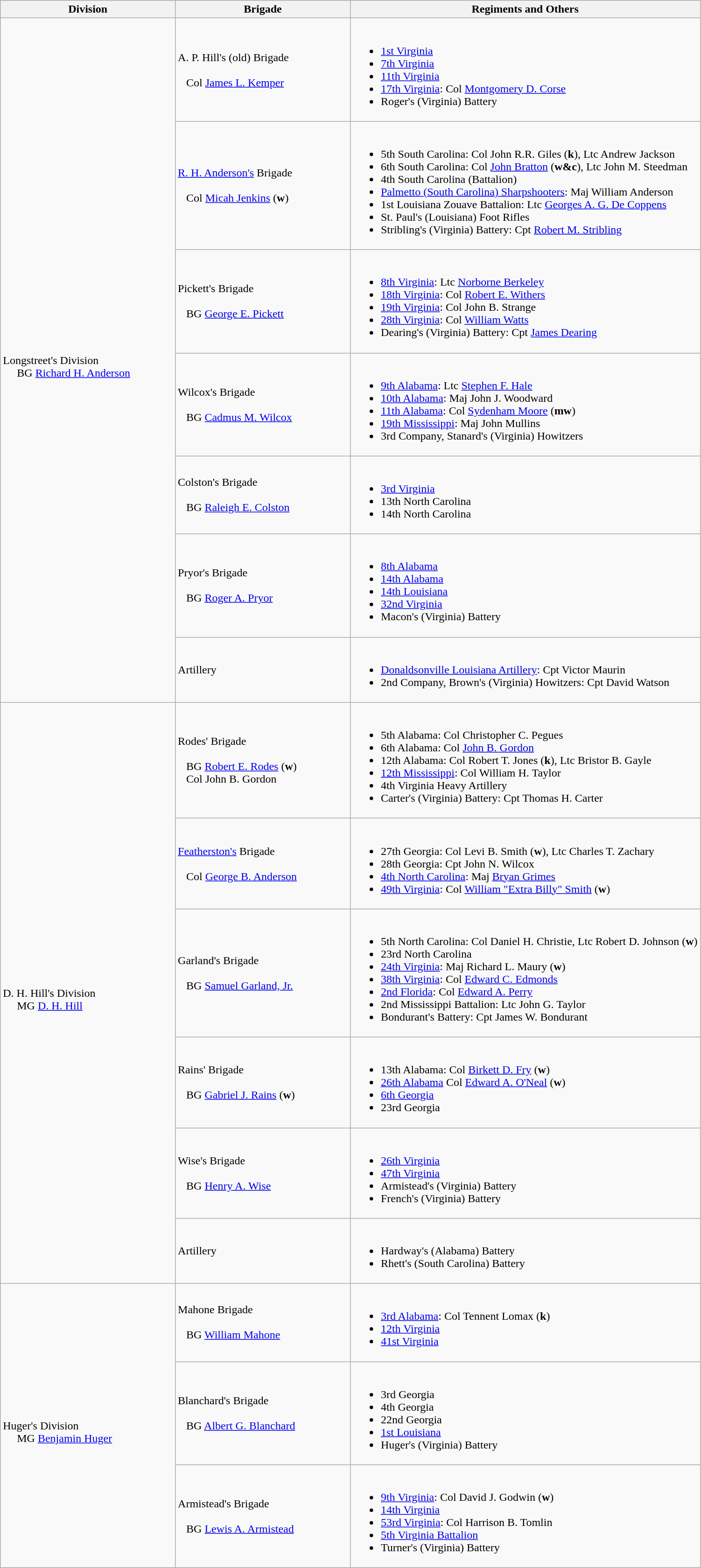<table class="wikitable">
<tr>
<th width=25%>Division</th>
<th width=25%>Brigade</th>
<th>Regiments and Others</th>
</tr>
<tr>
<td rowspan=7><br>Longstreet's Division
<br>    
BG <a href='#'>Richard H. Anderson</a></td>
<td>A. P. Hill's (old) Brigade<br><br>  
Col <a href='#'>James L. Kemper</a></td>
<td><br><ul><li><a href='#'>1st Virginia</a></li><li><a href='#'>7th Virginia</a></li><li><a href='#'>11th Virginia</a></li><li><a href='#'>17th Virginia</a>: Col <a href='#'>Montgomery D. Corse</a></li><li>Roger's (Virginia) Battery</li></ul></td>
</tr>
<tr>
<td><a href='#'>R. H. Anderson's</a> Brigade<br><br>  
Col <a href='#'>Micah Jenkins</a> (<strong>w</strong>)</td>
<td><br><ul><li>5th South Carolina: Col John R.R. Giles (<strong>k</strong>), Ltc Andrew Jackson</li><li>6th South Carolina: Col <a href='#'>John Bratton</a> (<strong>w&c</strong>), Ltc John M. Steedman</li><li>4th South Carolina (Battalion)</li><li><a href='#'>Palmetto (South Carolina) Sharpshooters</a>: Maj William Anderson</li><li>1st Louisiana Zouave Battalion: Ltc <a href='#'>Georges A. G. De Coppens</a></li><li>St. Paul's (Louisiana) Foot Rifles</li><li>Stribling's (Virginia) Battery: Cpt <a href='#'>Robert M. Stribling</a></li></ul></td>
</tr>
<tr>
<td>Pickett's Brigade<br><br>  
BG <a href='#'>George E. Pickett</a></td>
<td><br><ul><li><a href='#'>8th Virginia</a>: Ltc <a href='#'>Norborne Berkeley</a></li><li><a href='#'>18th Virginia</a>: Col <a href='#'>Robert E. Withers</a></li><li><a href='#'>19th Virginia</a>: Col John B. Strange</li><li><a href='#'>28th Virginia</a>: Col <a href='#'>William Watts</a></li><li>Dearing's (Virginia) Battery: Cpt <a href='#'>James Dearing</a></li></ul></td>
</tr>
<tr>
<td>Wilcox's Brigade<br><br>  
BG <a href='#'>Cadmus M. Wilcox</a></td>
<td><br><ul><li><a href='#'>9th Alabama</a>: Ltc <a href='#'>Stephen F. Hale</a></li><li><a href='#'>10th Alabama</a>: Maj John J. Woodward</li><li><a href='#'>11th Alabama</a>: Col <a href='#'>Sydenham Moore</a> (<strong>mw</strong>)</li><li><a href='#'>19th Mississippi</a>: Maj John Mullins</li><li>3rd Company, Stanard's (Virginia) Howitzers</li></ul></td>
</tr>
<tr>
<td>Colston's Brigade<br><br>  
BG <a href='#'>Raleigh E. Colston</a></td>
<td><br><ul><li><a href='#'>3rd Virginia</a></li><li>13th North Carolina</li><li>14th North Carolina</li></ul></td>
</tr>
<tr>
<td>Pryor's Brigade<br><br>  
BG <a href='#'>Roger A. Pryor</a></td>
<td><br><ul><li><a href='#'>8th Alabama</a></li><li><a href='#'>14th Alabama</a></li><li><a href='#'>14th Louisiana</a></li><li><a href='#'>32nd Virginia</a></li><li>Macon's (Virginia) Battery</li></ul></td>
</tr>
<tr>
<td>Artillery</td>
<td><br><ul><li><a href='#'>Donaldsonville Louisiana Artillery</a>: Cpt Victor Maurin</li><li>2nd Company, Brown's (Virginia) Howitzers: Cpt David Watson</li></ul></td>
</tr>
<tr>
<td rowspan=6><br>D. H. Hill's Division
<br>    
MG <a href='#'>D. H. Hill</a></td>
<td>Rodes' Brigade<br><br>  
BG <a href='#'>Robert E. Rodes</a> (<strong>w</strong>)
<br>  
Col John B. Gordon</td>
<td><br><ul><li>5th Alabama: Col Christopher C. Pegues</li><li>6th Alabama: Col <a href='#'>John B. Gordon</a></li><li>12th Alabama: Col Robert T. Jones (<strong>k</strong>), Ltc Bristor B. Gayle</li><li><a href='#'>12th Mississippi</a>: Col William H. Taylor</li><li>4th Virginia Heavy Artillery</li><li>Carter's (Virginia) Battery: Cpt Thomas H. Carter</li></ul></td>
</tr>
<tr>
<td><a href='#'>Featherston's</a> Brigade<br><br>  
Col <a href='#'>George B. Anderson</a></td>
<td><br><ul><li>27th Georgia: Col Levi B. Smith (<strong>w</strong>), Ltc Charles T. Zachary</li><li>28th Georgia: Cpt John N. Wilcox</li><li><a href='#'>4th North Carolina</a>: Maj <a href='#'>Bryan Grimes</a></li><li><a href='#'>49th Virginia</a>: Col <a href='#'>William "Extra Billy" Smith</a> (<strong>w</strong>)</li></ul></td>
</tr>
<tr>
<td>Garland's Brigade<br><br>  
BG <a href='#'>Samuel Garland, Jr.</a></td>
<td><br><ul><li>5th North Carolina: Col Daniel H. Christie, Ltc Robert D. Johnson (<strong>w</strong>)</li><li>23rd North Carolina</li><li><a href='#'>24th Virginia</a>: Maj Richard L. Maury (<strong>w</strong>)</li><li><a href='#'>38th Virginia</a>: Col <a href='#'>Edward C. Edmonds</a></li><li><a href='#'>2nd Florida</a>: Col <a href='#'>Edward A. Perry</a></li><li>2nd Mississippi Battalion: Ltc John G. Taylor</li><li>Bondurant's Battery: Cpt James W. Bondurant</li></ul></td>
</tr>
<tr>
<td>Rains' Brigade<br><br>  
BG <a href='#'>Gabriel J. Rains</a> (<strong>w</strong>)</td>
<td><br><ul><li>13th Alabama: Col <a href='#'>Birkett D. Fry</a> (<strong>w</strong>)</li><li><a href='#'>26th Alabama</a> Col <a href='#'>Edward A. O'Neal</a> (<strong>w</strong>)</li><li><a href='#'>6th Georgia</a></li><li>23rd Georgia</li></ul></td>
</tr>
<tr>
<td>Wise's Brigade<br><br>  
BG <a href='#'>Henry A. Wise</a></td>
<td><br><ul><li><a href='#'>26th Virginia</a></li><li><a href='#'>47th Virginia</a></li><li>Armistead's (Virginia) Battery</li><li>French's (Virginia) Battery</li></ul></td>
</tr>
<tr>
<td>Artillery</td>
<td><br><ul><li>Hardway's (Alabama) Battery</li><li>Rhett's (South Carolina) Battery</li></ul></td>
</tr>
<tr>
<td rowspan=3><br>Huger's Division
<br>    
MG <a href='#'>Benjamin Huger</a></td>
<td>Mahone Brigade<br><br>  
BG <a href='#'>William Mahone</a></td>
<td><br><ul><li><a href='#'>3rd Alabama</a>: Col Tennent Lomax (<strong>k</strong>)</li><li><a href='#'>12th Virginia</a></li><li><a href='#'>41st Virginia</a></li></ul></td>
</tr>
<tr>
<td>Blanchard's Brigade<br><br>  
BG <a href='#'>Albert G. Blanchard</a></td>
<td><br><ul><li>3rd Georgia</li><li>4th Georgia</li><li>22nd Georgia</li><li><a href='#'>1st Louisiana</a></li><li>Huger's (Virginia) Battery</li></ul></td>
</tr>
<tr>
<td>Armistead's Brigade<br><br>  
BG <a href='#'>Lewis A. Armistead</a></td>
<td><br><ul><li><a href='#'>9th Virginia</a>: Col David J. Godwin (<strong>w</strong>)</li><li><a href='#'>14th Virginia</a></li><li><a href='#'>53rd Virginia</a>: Col Harrison B. Tomlin</li><li><a href='#'>5th Virginia Battalion</a></li><li>Turner's (Virginia) Battery</li></ul></td>
</tr>
</table>
